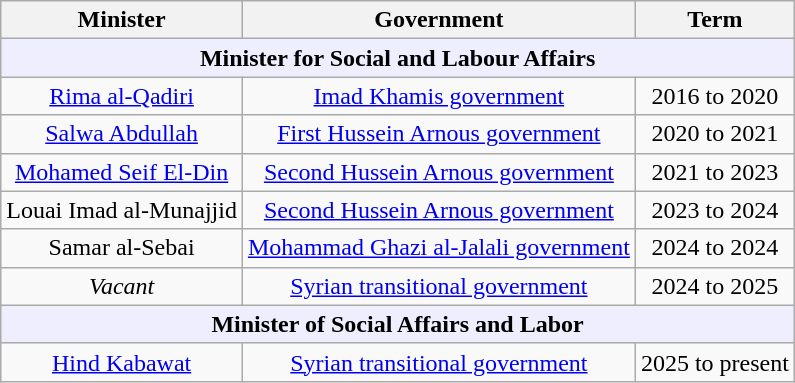<table class="wikitable" style="text-align:center;">
<tr>
<th>Minister</th>
<th>Government</th>
<th>Term</th>
</tr>
<tr>
<th style="background:#EEEEFF" colspan="6">Minister for Social and Labour Affairs</th>
</tr>
<tr>
<td><a href='#'>Rima al-Qadiri</a></td>
<td><a href='#'>Imad Khamis government</a></td>
<td>2016 to 2020</td>
</tr>
<tr>
<td><a href='#'>Salwa Abdullah</a></td>
<td><a href='#'>First Hussein Arnous government</a></td>
<td>2020 to 2021</td>
</tr>
<tr>
<td><a href='#'>Mohamed Seif El-Din</a></td>
<td><a href='#'>Second Hussein Arnous government</a></td>
<td>2021 to 2023</td>
</tr>
<tr>
<td>Louai Imad al-Munajjid</td>
<td><a href='#'>Second Hussein Arnous government</a></td>
<td>2023 to 2024</td>
</tr>
<tr>
<td>Samar al-Sebai</td>
<td><a href='#'>Mohammad Ghazi al-Jalali government</a></td>
<td>2024 to 2024</td>
</tr>
<tr>
<td><em>Vacant</em></td>
<td><a href='#'>Syrian transitional government</a></td>
<td>2024 to 2025</td>
</tr>
<tr>
<th style="background:#EEEEFF" colspan="6">Minister of Social Affairs and Labor</th>
</tr>
<tr>
<td><a href='#'>Hind Kabawat</a></td>
<td><a href='#'>Syrian transitional government</a></td>
<td>2025 to present</td>
</tr>
</table>
